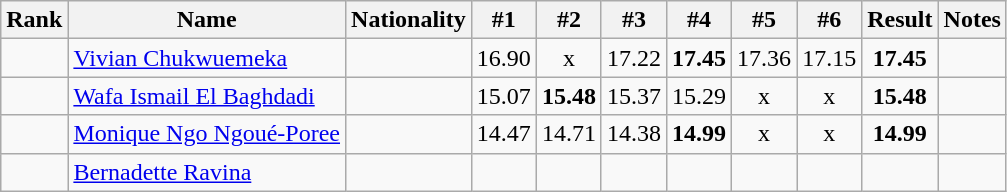<table class="wikitable sortable" style="text-align:center">
<tr>
<th>Rank</th>
<th>Name</th>
<th>Nationality</th>
<th>#1</th>
<th>#2</th>
<th>#3</th>
<th>#4</th>
<th>#5</th>
<th>#6</th>
<th>Result</th>
<th>Notes</th>
</tr>
<tr>
<td></td>
<td align=left><a href='#'>Vivian Chukwuemeka</a></td>
<td align=left></td>
<td>16.90</td>
<td>x</td>
<td>17.22</td>
<td><strong>17.45</strong></td>
<td>17.36</td>
<td>17.15</td>
<td><strong>17.45</strong></td>
<td></td>
</tr>
<tr>
<td></td>
<td align=left><a href='#'>Wafa Ismail El Baghdadi</a></td>
<td align=left></td>
<td>15.07</td>
<td><strong>15.48</strong></td>
<td>15.37</td>
<td>15.29</td>
<td>x</td>
<td>x</td>
<td><strong>15.48</strong></td>
<td></td>
</tr>
<tr>
<td></td>
<td align=left><a href='#'>Monique Ngo Ngoué-Poree</a></td>
<td align=left></td>
<td>14.47</td>
<td>14.71</td>
<td>14.38</td>
<td><strong>14.99</strong></td>
<td>x</td>
<td>x</td>
<td><strong>14.99</strong></td>
<td></td>
</tr>
<tr>
<td></td>
<td align=left><a href='#'>Bernadette Ravina</a></td>
<td align=left></td>
<td></td>
<td></td>
<td></td>
<td></td>
<td></td>
<td></td>
<td><strong></strong></td>
<td></td>
</tr>
</table>
